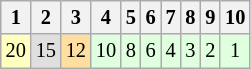<table class="wikitable" style="font-size: 85%;">
<tr>
<th>1</th>
<th>2</th>
<th>3</th>
<th>4</th>
<th>5</th>
<th>6</th>
<th>7</th>
<th>8</th>
<th>9</th>
<th>10</th>
</tr>
<tr align="center">
<td style="background:#FFFFBF;">20</td>
<td style="background:#DFDFDF;">15</td>
<td style="background:#FFDF9F;">12</td>
<td style="background:#DFFFDF;">10</td>
<td style="background:#DFFFDF;">8</td>
<td style="background:#DFFFDF;">6</td>
<td style="background:#DFFFDF;">4</td>
<td style="background:#DFFFDF;">3</td>
<td style="background:#DFFFDF;">2</td>
<td style="background:#DFFFDF;">1</td>
</tr>
</table>
